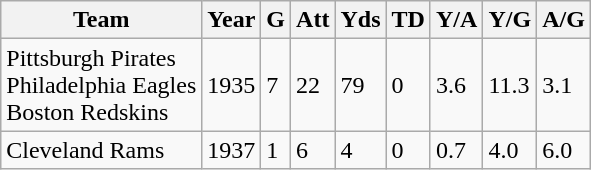<table class="wikitable">
<tr>
<th>Team</th>
<th>Year</th>
<th>G</th>
<th>Att</th>
<th>Yds</th>
<th>TD</th>
<th>Y/A</th>
<th>Y/G</th>
<th>A/G</th>
</tr>
<tr>
<td>Pittsburgh Pirates<br>Philadelphia Eagles<br>Boston Redskins</td>
<td>1935</td>
<td>7</td>
<td>22</td>
<td>79</td>
<td>0</td>
<td>3.6</td>
<td>11.3</td>
<td>3.1</td>
</tr>
<tr>
<td>Cleveland Rams</td>
<td>1937</td>
<td>1</td>
<td>6</td>
<td>4</td>
<td>0</td>
<td>0.7</td>
<td>4.0</td>
<td>6.0</td>
</tr>
</table>
